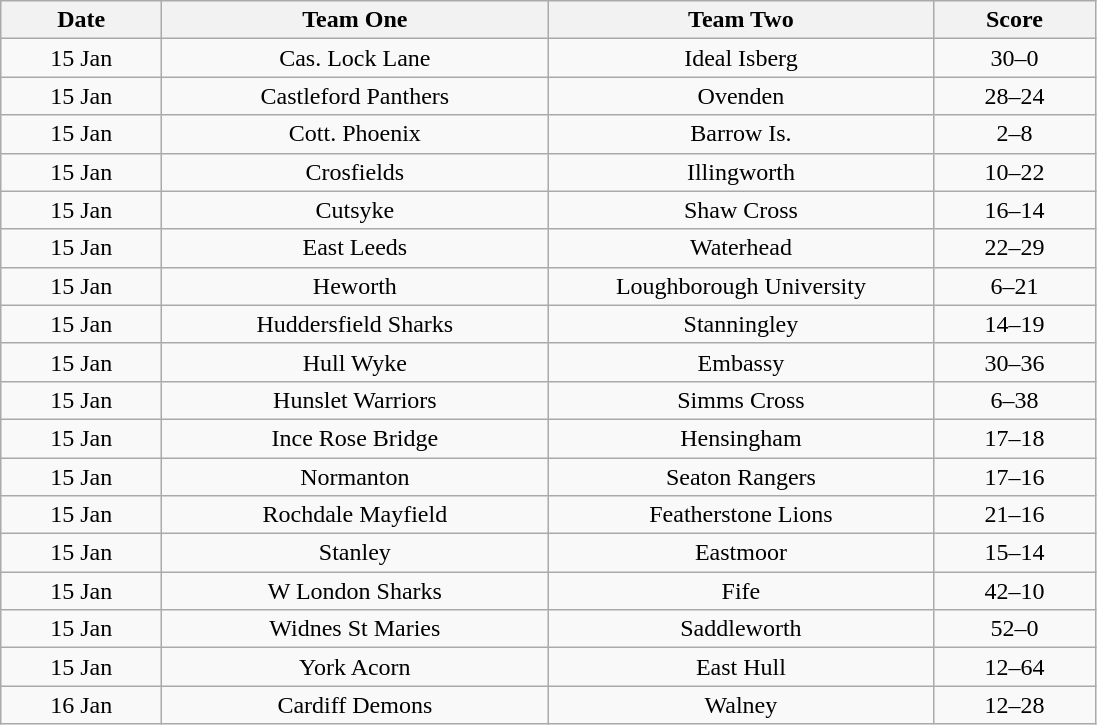<table class="wikitable" style="text-align: center">
<tr>
<th width=100>Date</th>
<th width=250>Team One</th>
<th width=250>Team Two</th>
<th width=100>Score</th>
</tr>
<tr>
<td>15 Jan</td>
<td>Cas. Lock Lane</td>
<td>Ideal Isberg</td>
<td>30–0</td>
</tr>
<tr>
<td>15 Jan</td>
<td>Castleford Panthers</td>
<td>Ovenden</td>
<td>28–24</td>
</tr>
<tr>
<td>15 Jan</td>
<td>Cott. Phoenix</td>
<td>Barrow Is.</td>
<td>2–8</td>
</tr>
<tr>
<td>15 Jan</td>
<td>Crosfields</td>
<td>Illingworth</td>
<td>10–22</td>
</tr>
<tr>
<td>15 Jan</td>
<td>Cutsyke</td>
<td>Shaw Cross</td>
<td>16–14</td>
</tr>
<tr>
<td>15 Jan</td>
<td>East Leeds</td>
<td>Waterhead</td>
<td>22–29</td>
</tr>
<tr>
<td>15 Jan</td>
<td>Heworth</td>
<td>Loughborough University</td>
<td>6–21</td>
</tr>
<tr>
<td>15 Jan</td>
<td>Huddersfield Sharks</td>
<td>Stanningley</td>
<td>14–19</td>
</tr>
<tr>
<td>15 Jan</td>
<td>Hull Wyke</td>
<td>Embassy</td>
<td>30–36</td>
</tr>
<tr>
<td>15 Jan</td>
<td>Hunslet Warriors</td>
<td>Simms Cross</td>
<td>6–38</td>
</tr>
<tr>
<td>15 Jan</td>
<td>Ince Rose Bridge</td>
<td>Hensingham</td>
<td>17–18</td>
</tr>
<tr>
<td>15 Jan</td>
<td>Normanton</td>
<td>Seaton Rangers</td>
<td>17–16</td>
</tr>
<tr>
<td>15 Jan</td>
<td>Rochdale Mayfield</td>
<td>Featherstone Lions</td>
<td>21–16</td>
</tr>
<tr>
<td>15 Jan</td>
<td>Stanley</td>
<td>Eastmoor</td>
<td>15–14</td>
</tr>
<tr>
<td>15 Jan</td>
<td>W London Sharks</td>
<td>Fife</td>
<td>42–10</td>
</tr>
<tr>
<td>15 Jan</td>
<td>Widnes St Maries</td>
<td>Saddleworth</td>
<td>52–0</td>
</tr>
<tr>
<td>15 Jan</td>
<td>York Acorn</td>
<td>East Hull</td>
<td>12–64</td>
</tr>
<tr>
<td>16 Jan</td>
<td>Cardiff Demons</td>
<td>Walney</td>
<td>12–28</td>
</tr>
</table>
